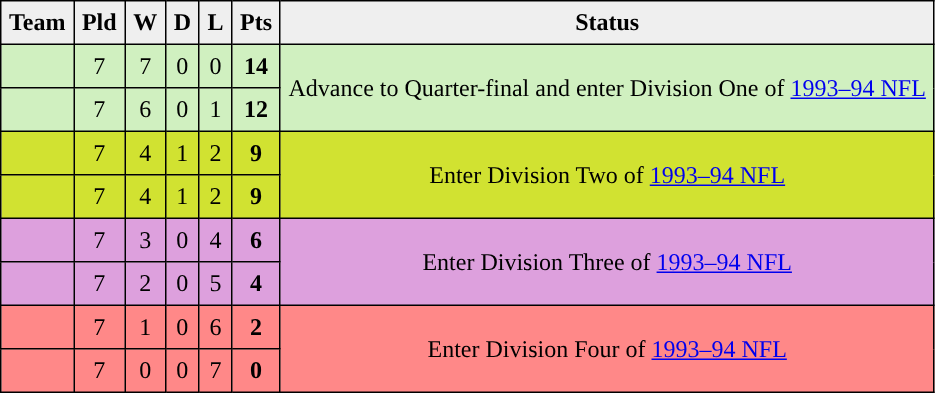<table style=border-collapse:collapse border=1 cellspacing=0 cellpadding=5>
<tr align=center bgcolor=#efefef>
<th>Team</th>
<th>Pld</th>
<th>W</th>
<th>D</th>
<th>L</th>
<th>Pts</th>
<th>Status</th>
</tr>
<tr align=center style="background:#D0F0C0;">
<td style="text-align:left;"> </td>
<td>7</td>
<td>7</td>
<td>0</td>
<td>0</td>
<td><strong>14</strong></td>
<td rowspan=2>Advance to Quarter-final and enter Division One of <a href='#'>1993–94 NFL</a></td>
</tr>
<tr align=center style="background:#D0F0C0;">
<td style="text-align:left;"> </td>
<td>7</td>
<td>6</td>
<td>0</td>
<td>1</td>
<td><strong>12</strong></td>
</tr>
<tr align=center style="background:#D1E231">
<td style="text-align:left;"> </td>
<td>7</td>
<td>4</td>
<td>1</td>
<td>2</td>
<td><strong>9</strong></td>
<td rowspan=2>Enter Division Two of <a href='#'>1993–94 NFL</a></td>
</tr>
<tr align=center style="background:#D1E231">
<td style="text-align:left;"> </td>
<td>7</td>
<td>4</td>
<td>1</td>
<td>2</td>
<td><strong>9</strong></td>
</tr>
<tr align=center style="background:#dda0dd;">
<td style="text-align:left;"> </td>
<td>7</td>
<td>3</td>
<td>0</td>
<td>4</td>
<td><strong>6</strong></td>
<td rowspan=2>Enter Division Three of <a href='#'>1993–94 NFL</a></td>
</tr>
<tr align=center style="background:#dda0dd;">
<td style="text-align:left;"> </td>
<td>7</td>
<td>2</td>
<td>0</td>
<td>5</td>
<td><strong>4</strong></td>
</tr>
<tr align=center style="background:#FF8888;">
<td style="text-align:left;"> </td>
<td>7</td>
<td>1</td>
<td>0</td>
<td>6</td>
<td><strong>2</strong></td>
<td rowspan=2>Enter Division Four of <a href='#'>1993–94 NFL</a></td>
</tr>
<tr align=center style="background:#FF8888;">
<td style="text-align:left;"> </td>
<td>7</td>
<td>0</td>
<td>0</td>
<td>7</td>
<td><strong>0</strong></td>
</tr>
</table>
